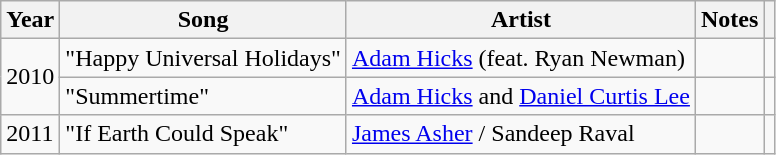<table class="wikitable">
<tr>
<th>Year</th>
<th>Song</th>
<th>Artist</th>
<th class="unsortable">Notes</th>
<th class="unsortable"></th>
</tr>
<tr>
<td rowspan="2">2010</td>
<td>"Happy Universal Holidays"</td>
<td><a href='#'>Adam Hicks</a> (feat. Ryan Newman)</td>
<td></td>
<td></td>
</tr>
<tr>
<td>"Summertime"</td>
<td><a href='#'>Adam Hicks</a> and <a href='#'>Daniel Curtis Lee</a></td>
<td></td>
<td></td>
</tr>
<tr>
<td>2011</td>
<td>"If Earth Could Speak"</td>
<td><a href='#'>James Asher</a> / Sandeep Raval</td>
<td></td>
<td></td>
</tr>
</table>
